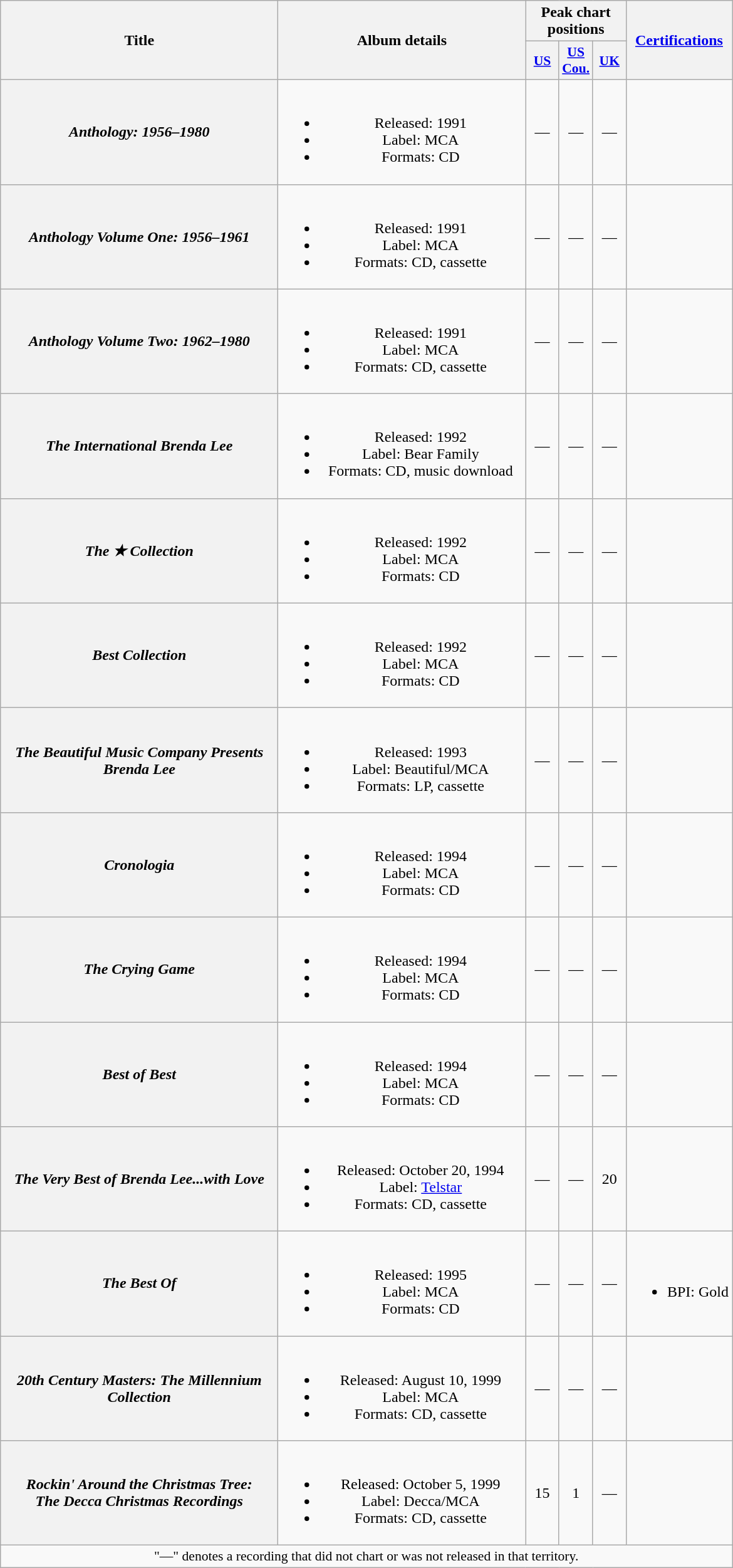<table class="wikitable plainrowheaders" style="text-align:center;">
<tr>
<th scope="col" rowspan="2" style="width:18em;">Title</th>
<th scope="col" rowspan="2" style="width:16em;">Album details</th>
<th scope="col" colspan="3">Peak chart positions</th>
<th scope="col" rowspan="2"><a href='#'>Certifications</a></th>
</tr>
<tr>
<th scope="col" style="width:2em;font-size:90%;"><a href='#'>US</a><br></th>
<th scope="col" style="width:2em;font-size:90%;"><a href='#'>US<br>Cou.</a><br></th>
<th scope="col" style="width:2em;font-size:90%;"><a href='#'>UK</a><br></th>
</tr>
<tr>
<th scope="row"><em>Anthology: 1956–1980</em></th>
<td><br><ul><li>Released: 1991</li><li>Label: MCA</li><li>Formats: CD</li></ul></td>
<td>—</td>
<td>—</td>
<td>—</td>
<td></td>
</tr>
<tr>
<th scope="row"><em>Anthology Volume One: 1956–1961</em></th>
<td><br><ul><li>Released: 1991</li><li>Label: MCA</li><li>Formats: CD, cassette</li></ul></td>
<td>—</td>
<td>—</td>
<td>—</td>
<td></td>
</tr>
<tr>
<th scope="row"><em>Anthology Volume Two: 1962–1980</em></th>
<td><br><ul><li>Released: 1991</li><li>Label: MCA</li><li>Formats: CD, cassette</li></ul></td>
<td>—</td>
<td>—</td>
<td>—</td>
<td></td>
</tr>
<tr>
<th scope="row"><em>The International Brenda Lee</em></th>
<td><br><ul><li>Released: 1992</li><li>Label: Bear Family</li><li>Formats: CD, music download</li></ul></td>
<td>—</td>
<td>—</td>
<td>—</td>
<td></td>
</tr>
<tr>
<th scope="row"><em>The ★ Collection</em></th>
<td><br><ul><li>Released: 1992</li><li>Label: MCA</li><li>Formats: CD</li></ul></td>
<td>—</td>
<td>—</td>
<td>—</td>
<td></td>
</tr>
<tr>
<th scope="row"><em>Best Collection</em></th>
<td><br><ul><li>Released: 1992</li><li>Label: MCA</li><li>Formats: CD</li></ul></td>
<td>—</td>
<td>—</td>
<td>—</td>
<td></td>
</tr>
<tr>
<th scope="row"><em>The Beautiful Music Company Presents Brenda Lee</em></th>
<td><br><ul><li>Released: 1993</li><li>Label: Beautiful/MCA</li><li>Formats: LP, cassette</li></ul></td>
<td>—</td>
<td>—</td>
<td>—</td>
<td></td>
</tr>
<tr>
<th scope="row"><em>Cronologia</em></th>
<td><br><ul><li>Released: 1994</li><li>Label: MCA</li><li>Formats: CD</li></ul></td>
<td>—</td>
<td>—</td>
<td>—</td>
<td></td>
</tr>
<tr>
<th scope="row"><em>The Crying Game</em></th>
<td><br><ul><li>Released: 1994</li><li>Label: MCA</li><li>Formats: CD</li></ul></td>
<td>—</td>
<td>—</td>
<td>—</td>
<td></td>
</tr>
<tr>
<th scope="row"><em>Best of Best</em></th>
<td><br><ul><li>Released: 1994</li><li>Label: MCA</li><li>Formats: CD</li></ul></td>
<td>—</td>
<td>—</td>
<td>—</td>
<td></td>
</tr>
<tr>
<th scope="row"><em>The Very Best of Brenda Lee...with Love</em></th>
<td><br><ul><li>Released: October 20, 1994</li><li>Label: <a href='#'>Telstar</a></li><li>Formats: CD, cassette</li></ul></td>
<td>—</td>
<td>—</td>
<td>20</td>
<td></td>
</tr>
<tr>
<th scope="row"><em>The Best Of</em></th>
<td><br><ul><li>Released: 1995</li><li>Label: MCA</li><li>Formats: CD</li></ul></td>
<td>—</td>
<td>—</td>
<td>—</td>
<td><br><ul><li>BPI: Gold</li></ul></td>
</tr>
<tr>
<th scope="row"><em>20th Century Masters: The Millennium Collection</em></th>
<td><br><ul><li>Released: August 10, 1999</li><li>Label: MCA</li><li>Formats: CD, cassette</li></ul></td>
<td>—</td>
<td>—</td>
<td>—</td>
<td></td>
</tr>
<tr>
<th scope="row"><em>Rockin' Around the Christmas Tree:<br>The Decca Christmas Recordings</em></th>
<td><br><ul><li>Released: October 5, 1999</li><li>Label: Decca/MCA</li><li>Formats: CD, cassette</li></ul></td>
<td>15</td>
<td>1<br></td>
<td>—</td>
<td></td>
</tr>
<tr>
<td colspan="6" style="font-size:90%">"—" denotes a recording that did not chart or was not released in that territory.</td>
</tr>
</table>
